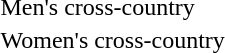<table>
<tr>
<td>Men's cross-country<br></td>
<td></td>
<td></td>
<td></td>
</tr>
<tr>
<td>Women's cross-country<br></td>
<td></td>
<td></td>
<td></td>
</tr>
</table>
